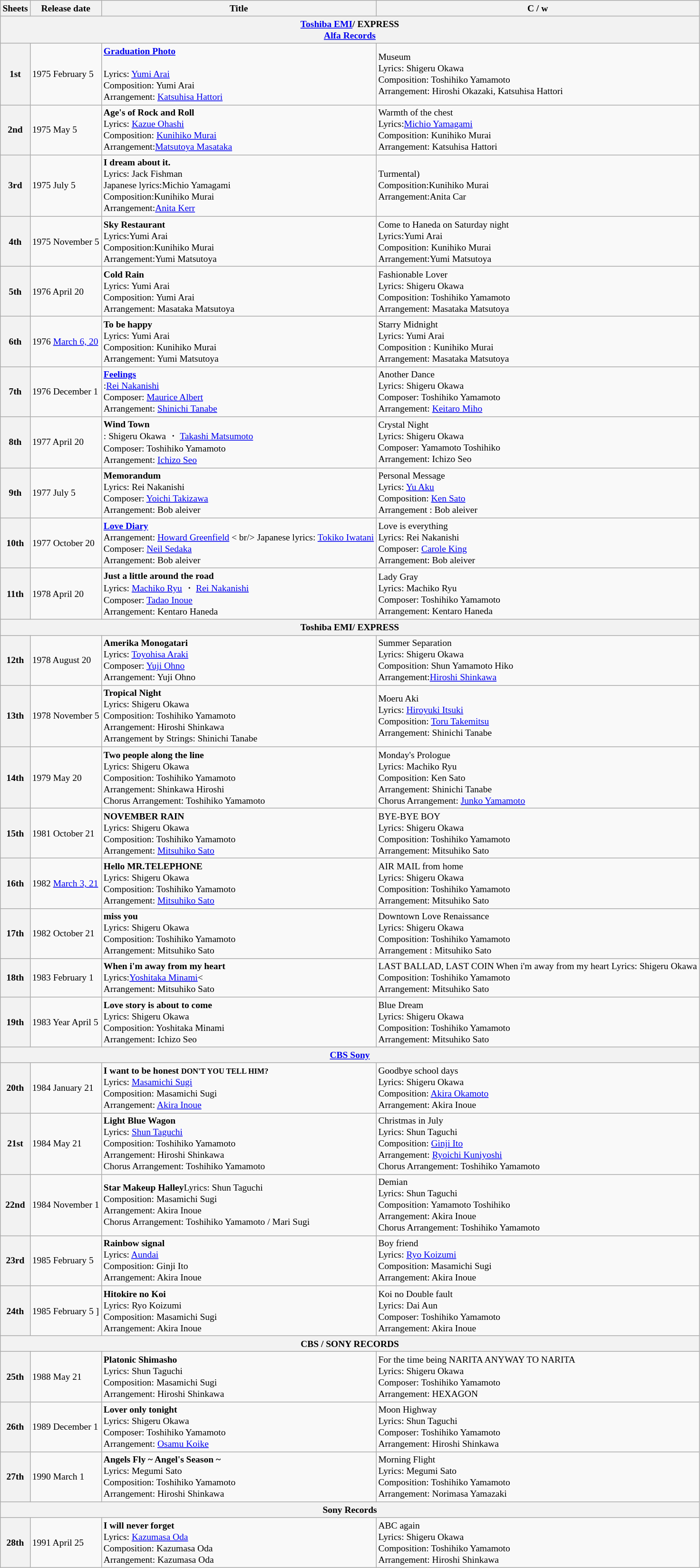<table class = "wikitable" style = "font-size: small">
<tr>
<th>Sheets</th>
<th>Release date</th>
<th>Title</th>
<th>C / w</th>
</tr>
<tr>
<th Colspan = "4"><a href='#'>Toshiba EMI</a>/ EXPRESS<br><a href='#'>Alfa Records</a></th>
</tr>
<tr>
<th>1st</th>
<td>1975 February 5</td>
<td><strong><a href='#'>Graduation Photo</a></strong><br><br>Lyrics: <a href='#'>Yumi Arai</a><br>Composition: Yumi Arai <br>Arrangement: <a href='#'>Katsuhisa Hattori</a></td>
<td>Museum <br>Lyrics: Shigeru Okawa <br> Composition: Toshihiko Yamamoto<br>Arrangement: Hiroshi Okazaki, Katsuhisa Hattori</td>
</tr>
<tr>
<th>2nd</th>
<td>1975 May 5</td>
<td><strong>Age's of Rock and Roll </strong><br> Lyrics: <a href='#'>Kazue Ohashi</a><br>Composition: <a href='#'>Kunihiko Murai</a><br>Arrangement:<a href='#'>Matsutoya Masataka</a></td>
<td>Warmth of the chest<br>Lyrics:<a href='#'>Michio Yamagami</a><br> Composition: Kunihiko Murai<br>Arrangement: Katsuhisa Hattori</td>
</tr>
<tr>
<th>3rd</th>
<td>1975 July 5</td>
<td><strong>I dream about it.</strong> <br> Lyrics: Jack Fishman<br>Japanese lyrics:Michio Yamagami<br>Composition:Kunihiko Murai<br>Arrangement:<a href='#'>Anita Kerr</a></td>
<td>Turmental)<br>Composition:Kunihiko Murai<br>Arrangement:Anita Car</td>
</tr>
<tr>
<th>4th</th>
<td>1975 November 5</td>
<td><strong>Sky Restaurant</strong> <br>Lyrics:Yumi Arai<br>Composition:Kunihiko Murai <br> Arrangement:Yumi Matsutoya</td>
<td>Come to Haneda on Saturday night <br>Lyrics:Yumi Arai<br>Composition: Kunihiko Murai<br>Arrangement:Yumi Matsutoya</td>
</tr>
<tr>
<th>5th</th>
<td>1976 April 20</td>
<td><strong>Cold Rain</strong> <br> Lyrics: Yumi Arai <br> Composition: Yumi Arai <br> Arrangement: Masataka Matsutoya</td>
<td>Fashionable Lover <br> Lyrics: Shigeru Okawa <br> Composition: Toshihiko Yamamoto <br>Arrangement: Masataka Matsutoya</td>
</tr>
<tr>
<th>6th</th>
<td>1976 <a href='#'>March 6, 20</a></td>
<td><strong>To be happy</strong> <br> Lyrics: Yumi Arai <br> Composition: Kunihiko Murai <br> Arrangement: Yumi Matsutoya</td>
<td>Starry Midnight <br> Lyrics: Yumi Arai <br> Composition : Kunihiko Murai <br>Arrangement: Masataka Matsutoya</td>
</tr>
<tr>
<th>7th</th>
<td>1976 December 1</td>
<td><strong><a href='#'>Feelings</a></strong> <br>:<a href='#'>Rei Nakanishi</a> <br> Composer: <a href='#'>Maurice Albert</a> <br> Arrangement: <a href='#'>Shinichi Tanabe</a></td>
<td>Another Dance <br> Lyrics: Shigeru Okawa <br> Composer: Toshihiko Yamamoto <br> Arrangement: <a href='#'>Keitaro Miho</a></td>
</tr>
<tr>
<th>8th</th>
<td>1977 April 20</td>
<td><strong>Wind Town</strong> <br> : Shigeru Okawa ・ <a href='#'>Takashi Matsumoto</a> <br> Composer: Toshihiko Yamamoto <br> Arrangement: <a href='#'>Ichizo Seo</a></td>
<td>Crystal Night <br> Lyrics: Shigeru Okawa <br> Composer: Yamamoto Toshihiko <br> Arrangement: Ichizo Seo</td>
</tr>
<tr>
<th>9th</th>
<td>1977 July 5</td>
<td><strong>Memorandum</strong> <br> Lyrics: Rei Nakanishi <br> Composer: <a href='#'>Yoichi Takizawa</a> <br> Arrangement: Bob aleiver</td>
<td>Personal Message <br> Lyrics: <a href='#'>Yu Aku</a> <br> Composition: <a href='#'>Ken Sato</a> <br> Arrangement : Bob aleiver</td>
</tr>
<tr>
<th>10th</th>
<td>1977 October 20</td>
<td><strong><a href='#'>Love Diary</a></strong> <br> Arrangement: <a href='#'>Howard Greenfield</a> < br/> Japanese lyrics: <a href='#'>Tokiko Iwatani</a> <br> Composer: <a href='#'>Neil Sedaka</a> <br> Arrangement: Bob aleiver</td>
<td>Love is everything <br> Lyrics: Rei Nakanishi <br> Composer: <a href='#'>Carole King</a> <br> Arrangement: Bob aleiver</td>
</tr>
<tr>
<th>11th</th>
<td>1978 April 20</td>
<td><strong>Just a little around the road</strong><br> Lyrics: <a href='#'>Machiko Ryu</a> ・ <a href='#'>Rei Nakanishi</a> <br> Composer: <a href='#'>Tadao Inoue</a> <br> Arrangement: Kentaro Haneda</td>
<td>Lady Gray <br> Lyrics: Machiko Ryu <br> Composer: Toshihiko Yamamoto <br> Arrangement: Kentaro Haneda</td>
</tr>
<tr>
<th Colspan = "4">Toshiba EMI/ EXPRESS</th>
</tr>
<tr>
<th>12th</th>
<td>1978 August 20</td>
<td><strong>Amerika Monogatari</strong><br> Lyrics: <a href='#'>Toyohisa Araki</a> <br> Composer: <a href='#'>Yuji Ohno</a> <br> Arrangement: Yuji Ohno</td>
<td>Summer Separation <br> Lyrics: Shigeru Okawa <br> Composition: Shun Yamamoto Hiko <br> Arrangement:<a href='#'>Hiroshi Shinkawa</a></td>
</tr>
<tr>
<th>13th</th>
<td>1978 November 5</td>
<td><strong>Tropical Night</strong> <br> Lyrics: Shigeru Okawa <br> Composition: Toshihiko Yamamoto <br> Arrangement: Hiroshi Shinkawa <br> Arrangement by Strings: Shinichi Tanabe</td>
<td>Moeru Aki <br> Lyrics: <a href='#'>Hiroyuki Itsuki</a> <br> Composition: <a href='#'>Toru Takemitsu</a><br> Arrangement: Shinichi Tanabe</td>
</tr>
<tr>
<th>14th</th>
<td>1979 May 20</td>
<td><strong>Two people along the line</strong> <br> Lyrics: Shigeru Okawa <br> Composition: Toshihiko Yamamoto <br> Arrangement: Shinkawa Hiroshi <br> Chorus Arrangement: Toshihiko Yamamoto</td>
<td>Monday's Prologue <br> Lyrics: Machiko Ryu <br> Composition: Ken Sato <br> Arrangement: Shinichi Tanabe <br> Chorus Arrangement: <a href='#'>Junko Yamamoto</a></td>
</tr>
<tr>
<th>15th</th>
<td>1981 October 21</td>
<td><strong>NOVEMBER RAIN</strong> <br> Lyrics: Shigeru Okawa <br> Composition: Toshihiko Yamamoto <br> Arrangement: <a href='#'>Mitsuhiko Sato</a></td>
<td>BYE-BYE BOY <br> Lyrics: Shigeru Okawa <br> Composition: Toshihiko Yamamoto <br> Arrangement: Mitsuhiko Sato</td>
</tr>
<tr>
<th>16th</th>
<td>1982 <a href='#'>March 3, 21</a></td>
<td><strong>Hello MR.TELEPHONE</strong> <br> Lyrics: Shigeru Okawa <br> Composition: Toshihiko Yamamoto <br> Arrangement: <a href='#'>Mitsuhiko Sato</a></td>
<td>AIR MAIL from home <br> Lyrics: Shigeru Okawa <br> Composition: Toshihiko Yamamoto <br> Arrangement: Mitsuhiko Sato</td>
</tr>
<tr>
<th>17th</th>
<td>1982 October 21</td>
<td><strong>miss you</strong> <br> Lyrics: Shigeru Okawa <br> Composition: Toshihiko Yamamoto <br> Arrangement: Mitsuhiko Sato</td>
<td>Downtown Love Renaissance <br> Lyrics: Shigeru Okawa <br> Composition: Toshihiko Yamamoto <br> Arrangement : Mitsuhiko Sato</td>
</tr>
<tr>
<th>18th</th>
<td>1983 February 1</td>
<td><strong>When i'm away from my heart</strong> <br>Lyrics:<a href='#'>Yoshitaka Minami</a>< <br>Arrangement: Mitsuhiko Sato</td>
<td>LAST BALLAD, LAST COIN When i'm away from my heart Lyrics: Shigeru Okawa <br> Composition: Toshihiko Yamamoto <br> Arrangement: Mitsuhiko Sato</td>
</tr>
<tr>
<th>19th</th>
<td>1983 Year April 5</td>
<td><strong>Love story is about to come</strong> <br> Lyrics: Shigeru Okawa <br> Composition: Yoshitaka Minami <br> Arrangement: Ichizo Seo</td>
<td>Blue Dream <br> Lyrics: Shigeru Okawa <br> Composition: Toshihiko Yamamoto <br> Arrangement: Mitsuhiko Sato</td>
</tr>
<tr>
<th Colspan = "4"><a href='#'>CBS Sony</a></th>
</tr>
<tr>
<th>20th</th>
<td>1984 January 21</td>
<td><strong>I want to be honest <small> DON'T YOU TELL HIM? </small></strong> <br> Lyrics: <a href='#'>Masamichi Sugi</a> <br> Composition: Masamichi Sugi <br> Arrangement: <a href='#'>Akira Inoue</a></td>
<td>Goodbye school days <br>Lyrics: Shigeru Okawa <br> Composition: <a href='#'>Akira Okamoto</a><br> Arrangement: Akira Inoue</td>
</tr>
<tr>
<th>21st</th>
<td>1984 May 21</td>
<td><strong>Light Blue Wagon</strong> <br> Lyrics: <a href='#'>Shun Taguchi</a> <br> Composition: Toshihiko Yamamoto <br> Arrangement: Hiroshi Shinkawa <br> Chorus Arrangement: Toshihiko Yamamoto</td>
<td>Christmas in July <br> Lyrics: Shun Taguchi <br> Composition: <a href='#'>Ginji Ito</a> <br> Arrangement: <a href='#'>Ryoichi Kuniyoshi</a> <br> Chorus Arrangement: Toshihiko Yamamoto</td>
</tr>
<tr>
<th>22nd</th>
<td>1984 November 1</td>
<td><strong>Star Makeup Halley</strong>Lyrics: Shun Taguchi <br> Composition: Masamichi Sugi <br> Arrangement: Akira Inoue <br> Chorus Arrangement: Toshihiko Yamamoto / Mari Sugi</td>
<td>Demian <br> Lyrics: Shun Taguchi <br> Composition: Yamamoto Toshihiko <br> Arrangement: Akira Inoue <br> Chorus Arrangement: Toshihiko Yamamoto</td>
</tr>
<tr>
<th>23rd</th>
<td>1985 February 5</td>
<td><strong>Rainbow signal</strong> <br> Lyrics: <a href='#'>Aundai</a> <br> Composition: Ginji Ito <br> Arrangement: Akira Inoue</td>
<td>Boy friend <br> Lyrics: <a href='#'>Ryo Koizumi</a> <br> Composition: Masamichi Sugi <br> Arrangement: Akira Inoue</td>
</tr>
<tr>
<th>24th</th>
<td>1985 February 5 ]</td>
<td><strong>Hitokire no Koi</strong> <br> Lyrics: Ryo Koizumi <br> Composition: Masamichi Sugi <br> Arrangement: Akira Inoue</td>
<td>Koi no Double fault <br> Lyrics: Dai Aun <br> Composer: Toshihiko Yamamoto <br> Arrangement: Akira Inoue</td>
</tr>
<tr>
<th Colspan = "4">CBS / SONY RECORDS</th>
</tr>
<tr>
<th>25th</th>
<td>1988 May 21</td>
<td><strong> Platonic Shimasho</strong> <br> Lyrics: Shun Taguchi <br> Composition: Masamichi Sugi <br> Arrangement: Hiroshi Shinkawa</td>
<td>For the time being NARITA ANYWAY TO NARITA <br> Lyrics: Shigeru Okawa <br> Composer: Toshihiko Yamamoto <br> Arrangement: HEXAGON</td>
</tr>
<tr>
<th>26th</th>
<td>1989 December 1</td>
<td><strong>Lover only tonight</strong> <br> Lyrics: Shigeru Okawa <br> Composer: Toshihiko Yamamoto <br> Arrangement: <a href='#'>Osamu Koike</a></td>
<td>Moon Highway <br> Lyrics: Shun Taguchi <br> Composer: Toshihiko Yamamoto <br> Arrangement: Hiroshi Shinkawa</td>
</tr>
<tr>
<th>27th</th>
<td>1990 March 1</td>
<td><strong>Angels Fly ~ Angel's Season ~</strong> <br> Lyrics: Megumi Sato <br> Composition: Toshihiko Yamamoto <br> Arrangement: Hiroshi Shinkawa</td>
<td>Morning Flight <br> Lyrics: Megumi Sato <br> Composition: Toshihiko Yamamoto <br> Arrangement: Norimasa Yamazaki</td>
</tr>
<tr>
<th Colspan = "4">Sony Records</th>
</tr>
<tr>
<th>28th</th>
<td>1991 April 25</td>
<td><strong>I will never forget</strong> <br> Lyrics: <a href='#'>Kazumasa Oda</a> <br> Composition: Kazumasa Oda <br> Arrangement: Kazumasa Oda</td>
<td>ABC again <br> Lyrics: Shigeru Okawa <br> Composition: Toshihiko Yamamoto <br> Arrangement: Hiroshi Shinkawa</td>
</tr>
</table>
